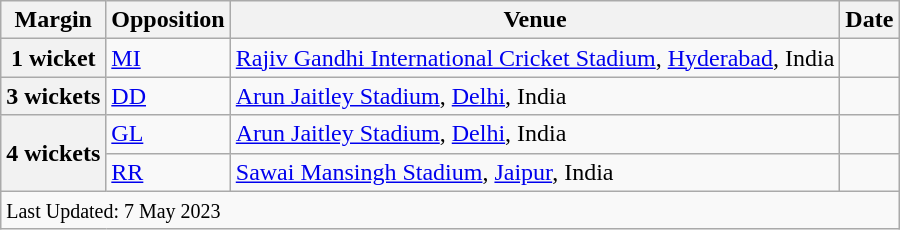<table class="wikitable">
<tr>
<th>Margin</th>
<th>Opposition</th>
<th>Venue</th>
<th>Date</th>
</tr>
<tr>
<th>1 wicket</th>
<td><a href='#'>MI</a></td>
<td><a href='#'>Rajiv Gandhi International Cricket Stadium</a>, <a href='#'>Hyderabad</a>, India</td>
<td></td>
</tr>
<tr>
<th>3 wickets</th>
<td><a href='#'>DD</a></td>
<td><a href='#'>Arun Jaitley Stadium</a>, <a href='#'>Delhi</a>, India</td>
<td></td>
</tr>
<tr>
<th rowspan=2>4 wickets</th>
<td><a href='#'>GL</a></td>
<td><a href='#'>Arun Jaitley Stadium</a>, <a href='#'>Delhi</a>, India</td>
<td></td>
</tr>
<tr>
<td><a href='#'>RR</a></td>
<td><a href='#'>Sawai Mansingh Stadium</a>, <a href='#'>Jaipur</a>, India</td>
<td></td>
</tr>
<tr class=sortbottom>
<td colspan=5><small>Last Updated: 7 May 2023</small></td>
</tr>
</table>
